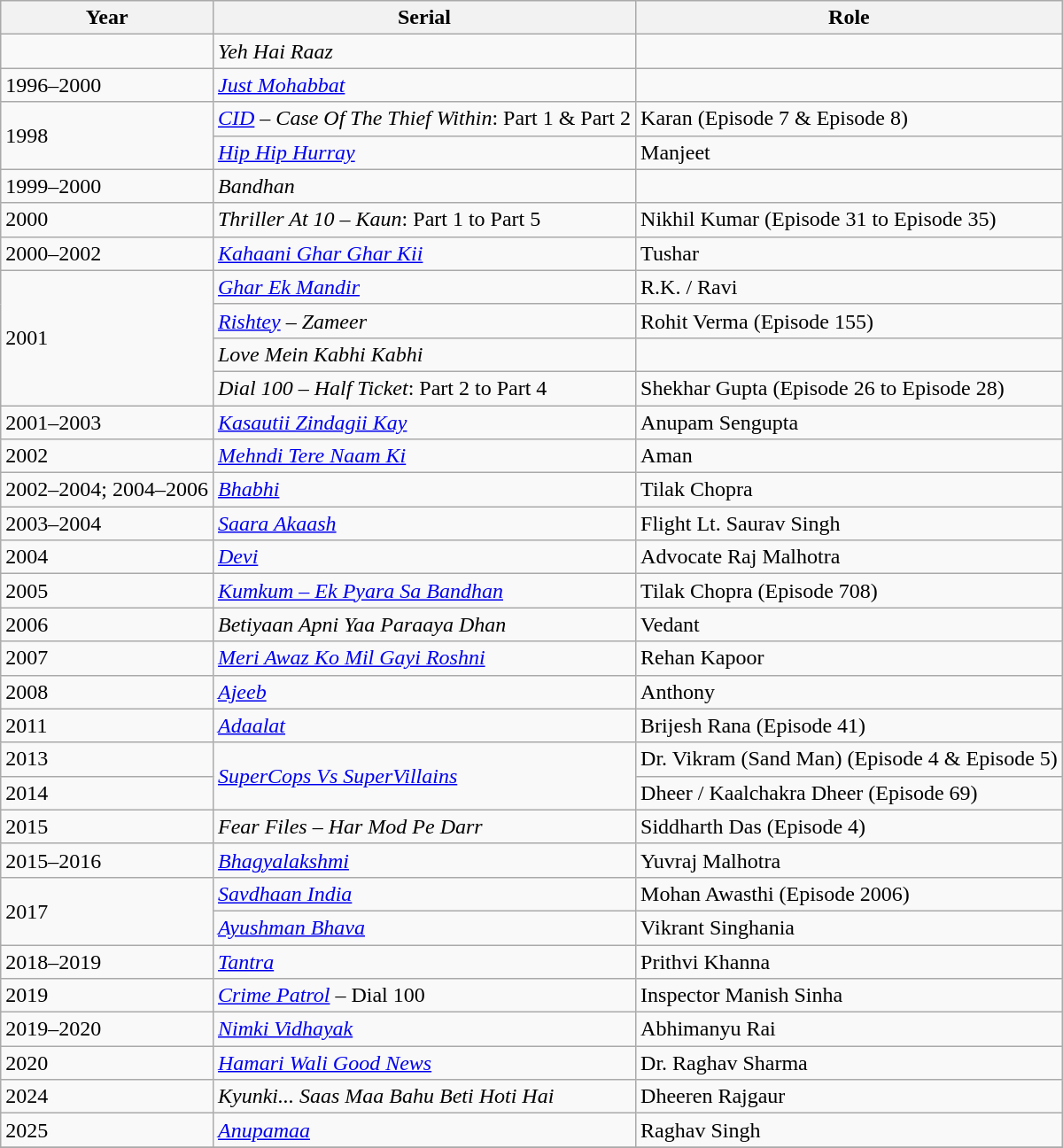<table class="wikitable sortable">
<tr>
<th>Year</th>
<th>Serial</th>
<th>Role</th>
</tr>
<tr>
<td></td>
<td><em>Yeh Hai Raaz</em></td>
<td></td>
</tr>
<tr>
<td>1996–2000</td>
<td><em><a href='#'>Just Mohabbat</a></em></td>
<td></td>
</tr>
<tr>
<td rowspan = "2">1998</td>
<td><em><a href='#'>CID</a></em> – <em>Case Of The Thief Within</em>: Part 1 & Part 2</td>
<td>Karan (Episode 7 & Episode 8)</td>
</tr>
<tr>
<td><em><a href='#'>Hip Hip Hurray</a></em></td>
<td>Manjeet</td>
</tr>
<tr>
<td>1999–2000</td>
<td><em>Bandhan</em></td>
<td></td>
</tr>
<tr>
<td>2000</td>
<td><em>Thriller At 10</em> – <em>Kaun</em>: Part 1 to Part 5</td>
<td>Nikhil Kumar (Episode 31 to Episode 35)</td>
</tr>
<tr>
<td>2000–2002</td>
<td><em><a href='#'>Kahaani Ghar Ghar Kii</a></em></td>
<td>Tushar</td>
</tr>
<tr>
<td rowspan = "4">2001</td>
<td><em> <a href='#'>Ghar Ek Mandir</a></em></td>
<td>R.K. / Ravi</td>
</tr>
<tr>
<td><em><a href='#'>Rishtey</a></em> – <em>Zameer</em></td>
<td>Rohit Verma (Episode 155)</td>
</tr>
<tr>
<td><em>Love Mein Kabhi Kabhi</em></td>
<td></td>
</tr>
<tr>
<td><em>Dial 100</em> – <em>Half Ticket</em>: Part 2 to Part 4</td>
<td>Shekhar Gupta (Episode 26 to Episode 28)</td>
</tr>
<tr>
<td>2001–2003</td>
<td><em><a href='#'>Kasautii Zindagii Kay</a></em></td>
<td>Anupam Sengupta</td>
</tr>
<tr>
<td>2002</td>
<td><em><a href='#'>Mehndi Tere Naam Ki</a></em></td>
<td>Aman</td>
</tr>
<tr>
<td>2002–2004; 2004–2006</td>
<td><em><a href='#'>Bhabhi</a></em></td>
<td>Tilak Chopra</td>
</tr>
<tr>
<td>2003–2004</td>
<td><em><a href='#'>Saara Akaash</a></em></td>
<td>Flight Lt. Saurav Singh</td>
</tr>
<tr>
<td>2004</td>
<td><em><a href='#'>Devi</a></em></td>
<td>Advocate Raj Malhotra</td>
</tr>
<tr>
<td>2005</td>
<td><em><a href='#'>Kumkum – Ek Pyara Sa Bandhan</a></em></td>
<td>Tilak Chopra (Episode 708)</td>
</tr>
<tr>
<td>2006</td>
<td><em>Betiyaan Apni Yaa Paraaya Dhan</em></td>
<td>Vedant</td>
</tr>
<tr>
<td>2007</td>
<td><em><a href='#'>Meri Awaz Ko Mil Gayi Roshni</a></em></td>
<td>Rehan Kapoor</td>
</tr>
<tr>
<td>2008</td>
<td><em><a href='#'>Ajeeb</a></em></td>
<td>Anthony</td>
</tr>
<tr>
<td>2011</td>
<td><em><a href='#'>Adaalat</a></em></td>
<td>Brijesh Rana (Episode 41)</td>
</tr>
<tr>
<td>2013</td>
<td rowspan="2"><em><a href='#'>SuperCops Vs SuperVillains</a></em></td>
<td>Dr. Vikram (Sand Man) (Episode 4 & Episode 5)</td>
</tr>
<tr>
<td>2014</td>
<td>Dheer / Kaalchakra Dheer (Episode 69)</td>
</tr>
<tr>
<td>2015</td>
<td><em>Fear Files – Har Mod Pe Darr</em></td>
<td>Siddharth Das (Episode 4)</td>
</tr>
<tr>
<td>2015–2016</td>
<td><em><a href='#'>Bhagyalakshmi</a></em></td>
<td>Yuvraj Malhotra</td>
</tr>
<tr>
<td rowspan = "2">2017</td>
<td><em><a href='#'>Savdhaan India</a></em></td>
<td>Mohan Awasthi (Episode 2006)</td>
</tr>
<tr>
<td><em><a href='#'>Ayushman Bhava</a></em></td>
<td>Vikrant Singhania</td>
</tr>
<tr>
<td>2018–2019</td>
<td><em><a href='#'>Tantra</a></em></td>
<td>Prithvi Khanna</td>
</tr>
<tr>
<td>2019</td>
<td><em><a href='#'>Crime Patrol</a></em> – Dial 100</td>
<td>Inspector Manish Sinha</td>
</tr>
<tr>
<td>2019–2020</td>
<td><em><a href='#'>Nimki Vidhayak</a></em></td>
<td>Abhimanyu Rai</td>
</tr>
<tr>
<td>2020</td>
<td><em><a href='#'>Hamari Wali Good News</a></em></td>
<td>Dr. Raghav Sharma</td>
</tr>
<tr>
<td>2024</td>
<td><em>Kyunki... Saas Maa Bahu Beti Hoti Hai</em></td>
<td>Dheeren Rajgaur</td>
</tr>
<tr>
<td>2025</td>
<td><em><a href='#'>Anupamaa</a></em></td>
<td>Raghav Singh</td>
</tr>
<tr>
</tr>
</table>
